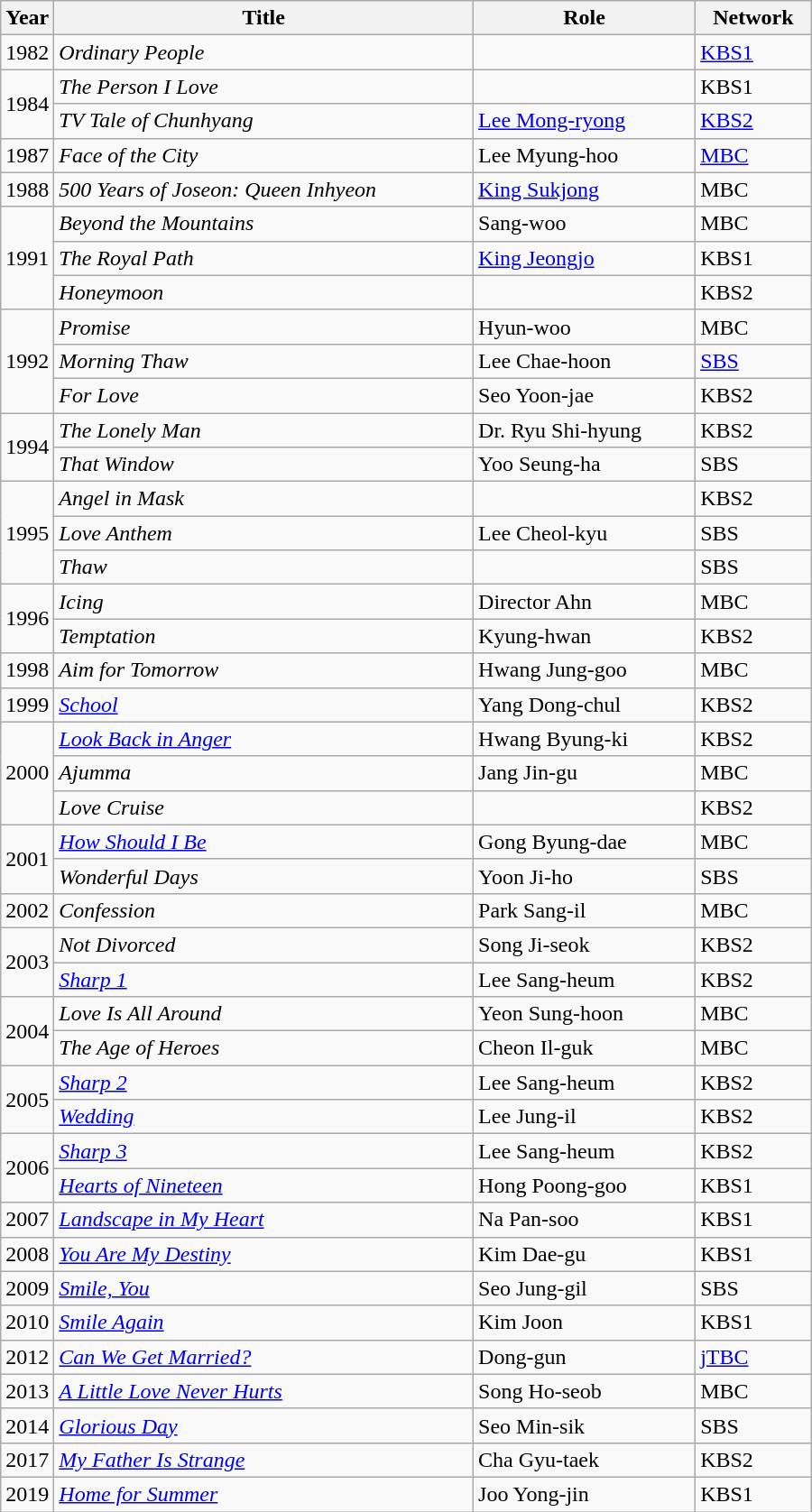<table class="wikitable" style="width:600px">
<tr>
<th width=10>Year</th>
<th>Title</th>
<th>Role</th>
<th>Network</th>
</tr>
<tr>
<td>1982</td>
<td><em>Ordinary People</em></td>
<td></td>
<td><a href='#'>KBS1</a></td>
</tr>
<tr>
<td rowspan=2>1984</td>
<td><em>The Person I Love</em></td>
<td></td>
<td>KBS1</td>
</tr>
<tr>
<td><em>TV Tale of Chunhyang</em></td>
<td><a href='#'>Lee Mong-ryong</a></td>
<td><a href='#'>KBS2</a></td>
</tr>
<tr>
<td>1987</td>
<td><em>Face of the City</em></td>
<td>Lee Myung-hoo</td>
<td><a href='#'>MBC</a></td>
</tr>
<tr>
<td>1988</td>
<td><em>500 Years of Joseon: Queen Inhyeon</em></td>
<td><a href='#'>King Sukjong</a></td>
<td>MBC</td>
</tr>
<tr>
<td rowspan=3>1991</td>
<td><em>Beyond the Mountains</em></td>
<td>Sang-woo</td>
<td>MBC</td>
</tr>
<tr>
<td><em>The Royal Path</em></td>
<td><a href='#'>King Jeongjo</a></td>
<td>KBS1</td>
</tr>
<tr>
<td><em>Honeymoon</em></td>
<td></td>
<td>KBS2</td>
</tr>
<tr>
<td rowspan=3>1992</td>
<td><em>Promise</em></td>
<td>Hyun-woo</td>
<td>MBC</td>
</tr>
<tr>
<td><em>Morning Thaw</em></td>
<td>Lee Chae-hoon</td>
<td><a href='#'>SBS</a></td>
</tr>
<tr>
<td><em>For Love</em></td>
<td>Seo Yoon-jae</td>
<td>KBS2</td>
</tr>
<tr>
<td rowspan=2>1994</td>
<td><em>The Lonely Man</em></td>
<td>Dr. Ryu Shi-hyung</td>
<td>KBS2</td>
</tr>
<tr>
<td><em>That Window</em></td>
<td>Yoo Seung-ha</td>
<td>SBS</td>
</tr>
<tr>
<td rowspan=3>1995</td>
<td><em>Angel in Mask</em></td>
<td></td>
<td>KBS2</td>
</tr>
<tr>
<td><em>Love Anthem</em></td>
<td>Lee Cheol-kyu</td>
<td>SBS</td>
</tr>
<tr>
<td><em>Thaw</em></td>
<td></td>
<td>SBS</td>
</tr>
<tr>
<td rowspan=2>1996</td>
<td><em>Icing</em></td>
<td> Director Ahn</td>
<td>MBC</td>
</tr>
<tr>
<td><em>Temptation</em></td>
<td>Kyung-hwan</td>
<td>KBS2</td>
</tr>
<tr>
<td>1998</td>
<td><em>Aim for Tomorrow</em></td>
<td>Hwang Jung-goo</td>
<td>MBC</td>
</tr>
<tr>
<td>1999</td>
<td><em><a href='#'>School</a></em></td>
<td>Yang Dong-chul</td>
<td>KBS2</td>
</tr>
<tr>
<td rowspan=3>2000</td>
<td><em><a href='#'>Look Back in Anger</a></em></td>
<td>Hwang Byung-ki</td>
<td>KBS2</td>
</tr>
<tr>
<td><em>Ajumma</em></td>
<td>Jang Jin-gu</td>
<td>MBC</td>
</tr>
<tr>
<td><em>Love Cruise</em></td>
<td></td>
<td>KBS2</td>
</tr>
<tr>
<td rowspan=2>2001</td>
<td><em><a href='#'>How Should I Be</a></em></td>
<td>Gong Byung-dae</td>
<td>MBC</td>
</tr>
<tr>
<td><em>Wonderful Days</em></td>
<td>Yoon Ji-ho</td>
<td>SBS</td>
</tr>
<tr>
<td>2002</td>
<td><em>Confession</em></td>
<td>Park Sang-il</td>
<td>MBC</td>
</tr>
<tr>
<td rowspan=2>2003</td>
<td><em>Not Divorced</em></td>
<td>Song Ji-seok</td>
<td>KBS2</td>
</tr>
<tr>
<td><em><a href='#'>Sharp 1</a></em></td>
<td>Lee Sang-heum</td>
<td>KBS2</td>
</tr>
<tr>
<td rowspan=2>2004</td>
<td><em>Love Is All Around</em></td>
<td>Yeon Sung-hoon</td>
<td>MBC</td>
</tr>
<tr>
<td><em>The Age of Heroes</em></td>
<td>Cheon Il-guk</td>
<td>MBC</td>
</tr>
<tr>
<td rowspan=2>2005</td>
<td><em><a href='#'>Sharp 2</a></em></td>
<td>Lee Sang-heum</td>
<td>KBS2</td>
</tr>
<tr>
<td><em><a href='#'>Wedding</a></em></td>
<td>Lee Jung-il</td>
<td>KBS2</td>
</tr>
<tr>
<td rowspan=2>2006</td>
<td><em><a href='#'>Sharp 3</a></em></td>
<td>Lee Sang-heum</td>
<td>KBS2</td>
</tr>
<tr>
<td><em><a href='#'>Hearts of Nineteen</a></em></td>
<td>Hong Poong-goo</td>
<td>KBS1</td>
</tr>
<tr>
<td>2007</td>
<td><em><a href='#'>Landscape in My Heart</a></em></td>
<td>Na Pan-soo</td>
<td>KBS1</td>
</tr>
<tr>
<td>2008</td>
<td><em><a href='#'>You Are My Destiny</a></em></td>
<td>Kim Dae-gu</td>
<td>KBS1</td>
</tr>
<tr>
<td>2009</td>
<td><em><a href='#'>Smile, You</a></em></td>
<td>Seo Jung-gil</td>
<td>SBS</td>
</tr>
<tr>
<td>2010</td>
<td><em><a href='#'>Smile Again</a></em></td>
<td>Kim Joon</td>
<td>KBS1</td>
</tr>
<tr>
<td>2012</td>
<td><em><a href='#'>Can We Get Married?</a></em></td>
<td>Dong-gun</td>
<td><a href='#'>jTBC</a></td>
</tr>
<tr>
<td>2013</td>
<td><em><a href='#'>A Little Love Never Hurts</a></em></td>
<td>Song Ho-seob</td>
<td>MBC</td>
</tr>
<tr>
<td>2014</td>
<td><em><a href='#'>Glorious Day</a></em></td>
<td>Seo Min-sik</td>
<td>SBS</td>
</tr>
<tr>
<td>2017</td>
<td><em><a href='#'>My Father Is Strange</a></em></td>
<td>Cha Gyu-taek</td>
<td>KBS2</td>
</tr>
<tr>
<td>2019</td>
<td><em><a href='#'>Home for Summer</a></em></td>
<td>Joo Yong-jin</td>
<td>KBS1</td>
</tr>
</table>
